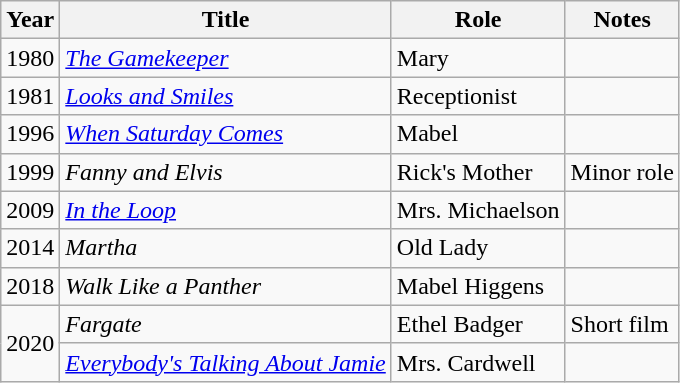<table class="wikitable sortable">
<tr>
<th>Year</th>
<th>Title</th>
<th>Role</th>
<th>Notes</th>
</tr>
<tr>
<td>1980</td>
<td><em><a href='#'>The Gamekeeper</a></em></td>
<td>Mary</td>
<td></td>
</tr>
<tr>
<td>1981</td>
<td><em><a href='#'>Looks and Smiles</a></em></td>
<td>Receptionist</td>
<td></td>
</tr>
<tr>
<td>1996</td>
<td><em><a href='#'>When Saturday Comes</a></em></td>
<td>Mabel</td>
<td></td>
</tr>
<tr>
<td>1999</td>
<td><em>Fanny and Elvis</em></td>
<td>Rick's Mother</td>
<td>Minor role</td>
</tr>
<tr>
<td>2009</td>
<td><em><a href='#'>In the Loop</a></em></td>
<td>Mrs. Michaelson</td>
<td></td>
</tr>
<tr>
<td>2014</td>
<td><em>Martha</em></td>
<td>Old Lady</td>
<td></td>
</tr>
<tr>
<td>2018</td>
<td><em>Walk Like a Panther</em></td>
<td>Mabel Higgens</td>
<td></td>
</tr>
<tr>
<td rowspan=2>2020</td>
<td><em>Fargate</em></td>
<td>Ethel Badger</td>
<td>Short film</td>
</tr>
<tr>
<td><em><a href='#'>Everybody's Talking About Jamie</a></em></td>
<td>Mrs. Cardwell</td>
<td></td>
</tr>
</table>
